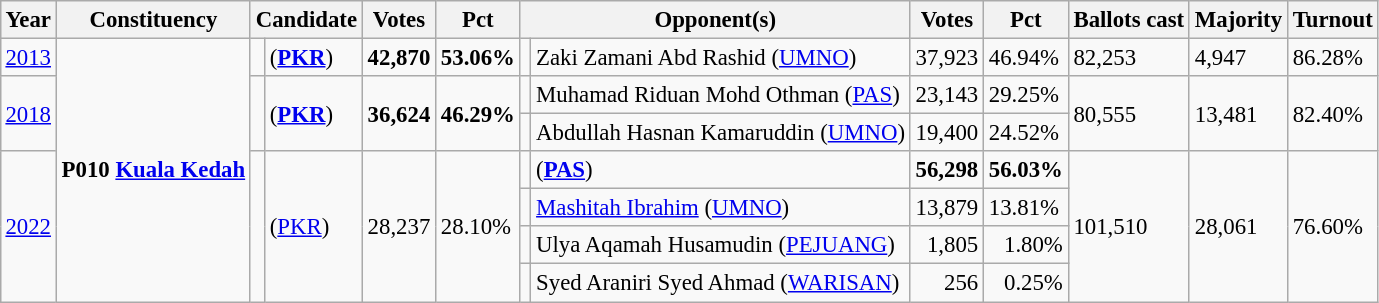<table class="wikitable" style="margin:0.5em ; font-size:95%">
<tr>
<th>Year</th>
<th>Constituency</th>
<th colspan=2>Candidate</th>
<th>Votes</th>
<th>Pct</th>
<th colspan=2>Opponent(s)</th>
<th>Votes</th>
<th>Pct</th>
<th>Ballots cast</th>
<th>Majority</th>
<th>Turnout</th>
</tr>
<tr>
<td><a href='#'>2013</a></td>
<td rowspan=7><strong>P010 <a href='#'>Kuala Kedah</a></strong></td>
<td></td>
<td> (<a href='#'><strong>PKR</strong></a>)</td>
<td align="right"><strong>42,870</strong></td>
<td><strong>53.06%</strong></td>
<td></td>
<td>Zaki Zamani Abd Rashid (<a href='#'>UMNO</a>)</td>
<td align="right">37,923</td>
<td>46.94%</td>
<td>82,253</td>
<td>4,947</td>
<td>86.28%</td>
</tr>
<tr>
<td rowspan="2"><a href='#'>2018</a></td>
<td rowspan="2" ></td>
<td rowspan="2"> (<a href='#'><strong>PKR</strong></a>)</td>
<td rowspan="2" align=right><strong>36,624</strong></td>
<td rowspan="2"><strong>46.29%</strong></td>
<td></td>
<td>Muhamad Riduan Mohd Othman (<a href='#'>PAS</a>)</td>
<td align=right>23,143</td>
<td>29.25%</td>
<td rowspan="2">80,555</td>
<td rowspan="2">13,481</td>
<td rowspan="2">82.40%</td>
</tr>
<tr>
<td></td>
<td>Abdullah Hasnan Kamaruddin  (<a href='#'>UMNO</a>)</td>
<td align=right>19,400</td>
<td>24.52%</td>
</tr>
<tr>
<td rowspan=4><a href='#'>2022</a></td>
<td rowspan=4 ></td>
<td rowspan=4> (<a href='#'>PKR</a>)</td>
<td rowspan=4 align="right">28,237</td>
<td rowspan=4>28.10%</td>
<td bgcolor=></td>
<td> (<strong><a href='#'>PAS</a></strong>)</td>
<td align="right"><strong>56,298</strong></td>
<td><strong>56.03%</strong></td>
<td rowspan=4>101,510</td>
<td rowspan=4>28,061</td>
<td rowspan=4>76.60%</td>
</tr>
<tr>
<td></td>
<td><a href='#'>Mashitah Ibrahim</a> (<a href='#'>UMNO</a>)</td>
<td align="right">13,879</td>
<td>13.81%</td>
</tr>
<tr>
<td bgcolor=></td>
<td>Ulya Aqamah Husamudin (<a href='#'>PEJUANG</a>)</td>
<td align="right">1,805</td>
<td align=right>1.80%</td>
</tr>
<tr>
<td></td>
<td>Syed Araniri Syed Ahmad (<a href='#'>WARISAN</a>)</td>
<td align="right">256</td>
<td align=right>0.25%</td>
</tr>
</table>
